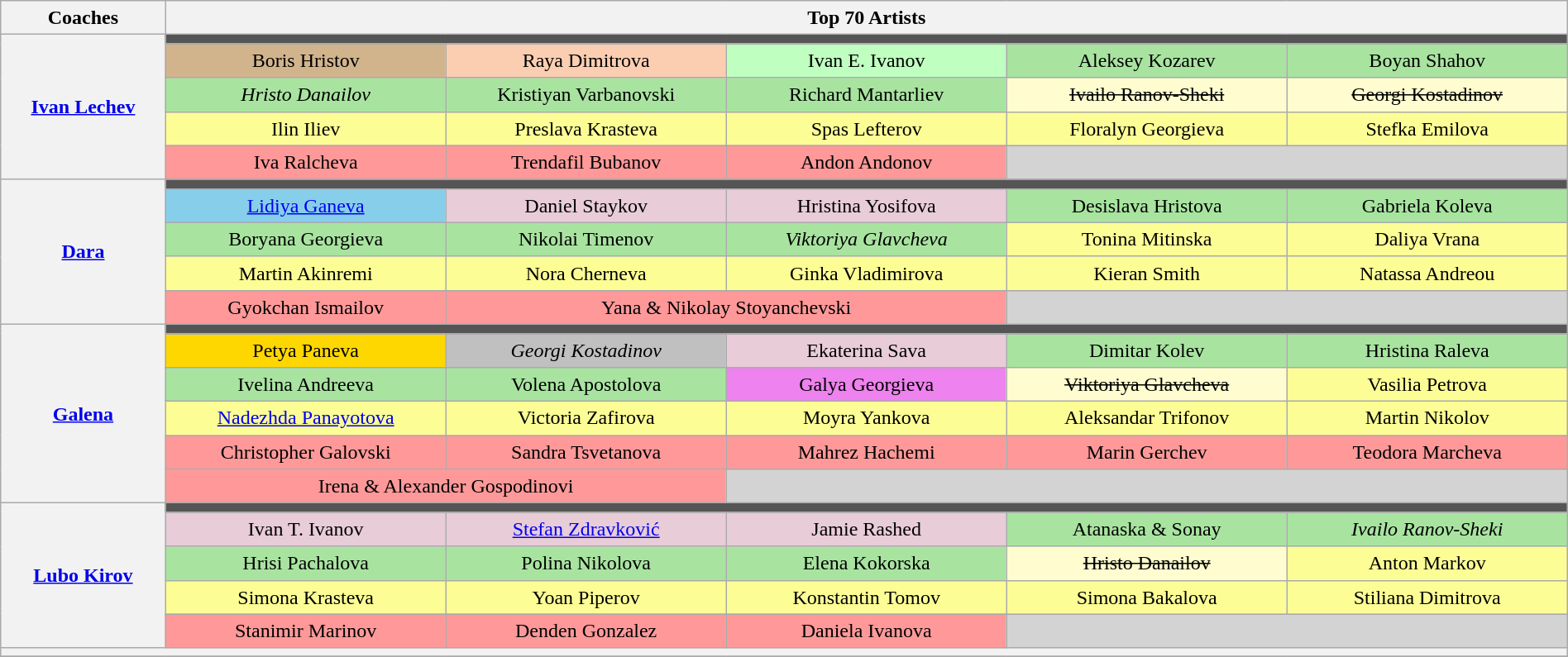<table class="wikitable" style="text-align:center; line-height:20px; width:100%">
<tr>
<th scope="col" width="10%">Coaches</th>
<th scope="col" width="90%" colspan="6">Top 70 Artists</th>
</tr>
<tr>
<th rowspan="5"><a href='#'>Ivan Lechev</a></th>
<td colspan="6" style="background:#555555"></td>
</tr>
<tr>
<td style="background: tan">Boris Hristov</td>
<td style="background:#fbceb1">Raya Dimitrova</td>
<td style="background:#BFFFC0">Ivan E. Ivanov</td>
<td style="background:#A8E4A0">Aleksey Kozarev</td>
<td style="background:#A8E4A0">Boyan Shahov</td>
</tr>
<tr>
<td style="background:#A8E4A0"><em>Hristo Danailov</em></td>
<td style="background:#A8E4A0">Kristiyan Varbanovski</td>
<td style="background:#A8E4A0">Richard Mantarliev</td>
<td style="background:#FFFDD0"><s>Ivailo Ranov-Sheki</s></td>
<td style="background:#FFFDD0"><s>Georgi Kostadinov</s></td>
</tr>
<tr>
<td style="background:#FDFD96">Ilin Iliev</td>
<td style="background:#FDFD96">Preslava Krasteva</td>
<td style="background:#FDFD96">Spas Lefterov</td>
<td style="background:#FDFD96">Floralyn Georgieva</td>
<td style="background:#FDFD96">Stefka Emilova</td>
</tr>
<tr>
<td style="background:#FF9999">Iva Ralcheva</td>
<td style="background:#FF9999">Trendafil Bubanov</td>
<td style="background:#FF9999">Andon Andonov</td>
<td colspan="2" bgcolor="lightgrey"></td>
</tr>
<tr>
<th rowspan="5"><a href='#'>Dara</a></th>
<td colspan="6" style="background:#555555"></td>
</tr>
<tr>
<td style="background: skyblue"><a href='#'>Lidiya Ganeva</a></td>
<td style="background:#E8CCD7">Daniel Staykov</td>
<td style="background:#E8CCD7">Hristina Yosifova</td>
<td style="background:#A8E4A0">Desislava Hristova</td>
<td style="background:#A8E4A0">Gabriela Koleva</td>
</tr>
<tr>
<td style="background:#A8E4A0">Boryana Georgieva</td>
<td style="background:#A8E4A0">Nikolai Timenov</td>
<td style="background:#A8E4A0"><em>Viktoriya Glavcheva</em></td>
<td style="background:#FDFD96">Tonina Mitinska</td>
<td style="background:#FDFD96">Daliya Vrana</td>
</tr>
<tr>
<td style="background:#FDFD96">Martin Akinremi</td>
<td style="background:#FDFD96">Nora Cherneva</td>
<td style="background:#FDFD96">Ginka Vladimirova</td>
<td style="background:#FDFD96">Kieran Smith</td>
<td style="background:#FDFD96">Natassa Andreou</td>
</tr>
<tr>
<td style="background:#FF9999">Gyokchan Ismailov</td>
<td colspan="2" style="background:#FF9999">Yana & Nikolay Stoyanchevski</td>
<td colspan="2" bgcolor="lightgrey"></td>
</tr>
<tr>
<th rowspan="6"><a href='#'>Galena</a></th>
<td colspan="6" style="background:#555555"></td>
</tr>
<tr>
<td style="background: gold">Petya Paneva</td>
<td style="background: silver"><em>Georgi Kostadinov</em></td>
<td style="background:#E8CCD7">Ekaterina Sava</td>
<td style="background:#A8E4A0">Dimitar Kolev</td>
<td style="background:#A8E4A0">Hristina Raleva</td>
</tr>
<tr>
<td style="background:#A8E4A0">Ivelina Andreeva</td>
<td style="background:#A8E4A0">Volena Apostolova</td>
<td style="background: violet">Galya Georgieva</td>
<td style="background:#FFFDD0"><s>Viktoriya Glavcheva</s></td>
<td style="background:#FDFD96">Vasilia Petrova</td>
</tr>
<tr>
<td style="background:#FDFD96"><a href='#'>Nadezhda Panayotova</a></td>
<td style="background:#FDFD96">Victoria Zafirova</td>
<td style="background:#FDFD96">Moyra Yankova</td>
<td style="background:#FDFD96">Aleksandar Trifonov</td>
<td style="background:#FDFD96">Martin Nikolov</td>
</tr>
<tr>
<td style="background:#FF9999; width:17%">Christopher Galovski</td>
<td style="background:#FF9999; width:17%">Sandra Tsvetanova</td>
<td style="background:#FF9999; width:17%">Mahrez Hachemi</td>
<td style="background:#FF9999; width:17%">Marin Gerchev</td>
<td style="background:#FF9999; width:17%">Teodora Marcheva</td>
</tr>
<tr>
<td style="background:#FF9999" colspan="2">Irena & Alexander Gospodinovi</td>
<td colspan="3" bgcolor="lightgrey"></td>
</tr>
<tr>
<th rowspan="5"><a href='#'>Lubo Kirov</a></th>
<td colspan="6" style="background:#555555"></td>
</tr>
<tr>
<td style="background:#E8CCD7">Ivan T. Ivanov</td>
<td style="background:#E8CCD7"><a href='#'>Stefan Zdravković</a></td>
<td style="background:#E8CCD7">Jamie Rashed</td>
<td style="background:#A8E4A0">Atanaska & Sonay</td>
<td style="background:#A8E4A0"><em>Ivailo Ranov-Sheki</em></td>
</tr>
<tr>
<td style="background:#A8E4A0">Hrisi Pachalova</td>
<td style="background:#A8E4A0">Polina Nikolova</td>
<td style="background:#A8E4A0">Elena Kokorska</td>
<td style="background:#FFFDD0"><s>Hristo Danailov</s></td>
<td style="background:#FDFD96">Anton Markov</td>
</tr>
<tr>
<td style="background:#FDFD96">Simona Krasteva</td>
<td style="background:#FDFD96">Yoan Piperov</td>
<td style="background:#FDFD96">Konstantin Tomov</td>
<td style="background:#FDFD96">Simona Bakalova</td>
<td style="background:#FDFD96">Stiliana Dimitrova</td>
</tr>
<tr>
<td style="background:#FF9999">Stanimir Marinov</td>
<td style="background:#FF9999">Denden Gonzalez</td>
<td style="background:#FF9999">Daniela Ivanova</td>
<td colspan="2" bgcolor="lightgrey"></td>
</tr>
<tr>
<th colspan="7" style="font-size:90%; line-height:12px;"></th>
</tr>
<tr>
</tr>
</table>
